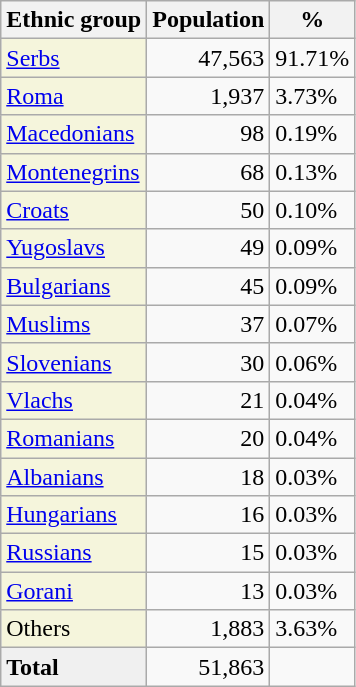<table class="wikitable">
<tr>
<th>Ethnic group</th>
<th>Population</th>
<th>%</th>
</tr>
<tr>
<td style="background:#F5F5DC;"><a href='#'>Serbs</a></td>
<td align="right">47,563</td>
<td>91.71%</td>
</tr>
<tr>
<td style="background:#F5F5DC;"><a href='#'>Roma</a></td>
<td align="right">1,937</td>
<td>3.73%</td>
</tr>
<tr>
<td style="background:#F5F5DC;"><a href='#'>Macedonians</a></td>
<td align="right">98</td>
<td>0.19%</td>
</tr>
<tr>
<td style="background:#F5F5DC;"><a href='#'>Montenegrins</a></td>
<td align="right">68</td>
<td>0.13%</td>
</tr>
<tr>
<td style="background:#F5F5DC;"><a href='#'>Croats</a></td>
<td align="right">50</td>
<td>0.10%</td>
</tr>
<tr>
<td style="background:#F5F5DC;"><a href='#'>Yugoslavs</a></td>
<td align="right">49</td>
<td>0.09%</td>
</tr>
<tr>
<td style="background:#F5F5DC;"><a href='#'>Bulgarians</a></td>
<td align="right">45</td>
<td>0.09%</td>
</tr>
<tr>
<td style="background:#F5F5DC;"><a href='#'>Muslims</a></td>
<td align="right">37</td>
<td>0.07%</td>
</tr>
<tr>
<td style="background:#F5F5DC;"><a href='#'>Slovenians</a></td>
<td align="right">30</td>
<td>0.06%</td>
</tr>
<tr>
<td style="background:#F5F5DC;"><a href='#'>Vlachs</a></td>
<td align="right">21</td>
<td>0.04%</td>
</tr>
<tr>
<td style="background:#F5F5DC;"><a href='#'>Romanians</a></td>
<td align="right">20</td>
<td>0.04%</td>
</tr>
<tr>
<td style="background:#F5F5DC;"><a href='#'>Albanians</a></td>
<td align="right">18</td>
<td>0.03%</td>
</tr>
<tr>
<td style="background:#F5F5DC;"><a href='#'>Hungarians</a></td>
<td align="right">16</td>
<td>0.03%</td>
</tr>
<tr>
<td style="background:#F5F5DC;"><a href='#'>Russians</a></td>
<td align="right">15</td>
<td>0.03%</td>
</tr>
<tr>
<td style="background:#F5F5DC;"><a href='#'>Gorani</a></td>
<td align="right">13</td>
<td>0.03%</td>
</tr>
<tr>
<td style="background:#F5F5DC;">Others</td>
<td align="right">1,883</td>
<td>3.63%</td>
</tr>
<tr>
<td style="background:#F0F0F0;"><strong>Total</strong></td>
<td align="right">51,863</td>
<td></td>
</tr>
</table>
